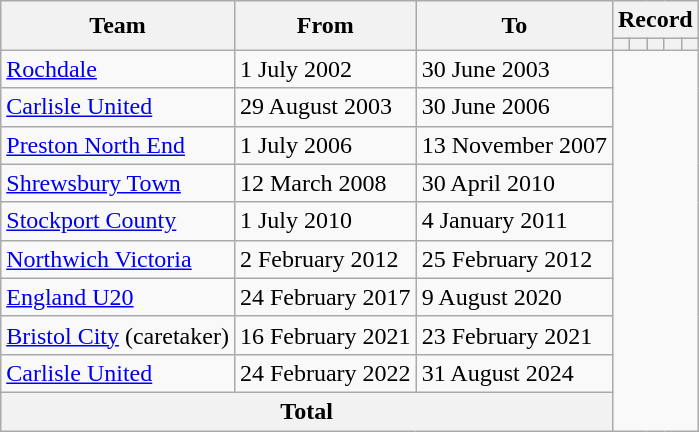<table class=wikitable style=text-align:center>
<tr>
<th rowspan="2">Team</th>
<th rowspan="2">From</th>
<th rowspan="2">To</th>
<th colspan="5">Record</th>
</tr>
<tr>
<th></th>
<th></th>
<th></th>
<th></th>
<th></th>
</tr>
<tr>
<td align=left><a href='#'>Rochdale</a></td>
<td align=left>1 July 2002</td>
<td align=left>30 June 2003<br></td>
</tr>
<tr>
<td align=left><a href='#'>Carlisle United</a></td>
<td align=left>29 August 2003</td>
<td align=left>30 June 2006<br></td>
</tr>
<tr>
<td align=left><a href='#'>Preston North End</a></td>
<td align=left>1 July 2006</td>
<td align=left>13 November 2007<br></td>
</tr>
<tr>
<td align=left><a href='#'>Shrewsbury Town</a></td>
<td align=left>12 March 2008</td>
<td align=left>30 April 2010<br></td>
</tr>
<tr>
<td align=left><a href='#'>Stockport County</a></td>
<td align=left>1 July 2010</td>
<td align=left>4 January 2011<br></td>
</tr>
<tr>
<td align=left><a href='#'>Northwich Victoria</a></td>
<td align=left>2 February 2012</td>
<td align=left>25 February 2012<br></td>
</tr>
<tr>
<td align=left><a href='#'>England U20</a></td>
<td align=left>24 February 2017</td>
<td align=left>9 August 2020<br></td>
</tr>
<tr>
<td align=left><a href='#'>Bristol City</a> (caretaker)</td>
<td align=left>16 February 2021</td>
<td align=left>23 February 2021<br></td>
</tr>
<tr>
<td align=left><a href='#'>Carlisle United</a></td>
<td align=left>24 February 2022</td>
<td align=left>31 August 2024<br></td>
</tr>
<tr>
<th colspan="3">Total<br></th>
</tr>
</table>
